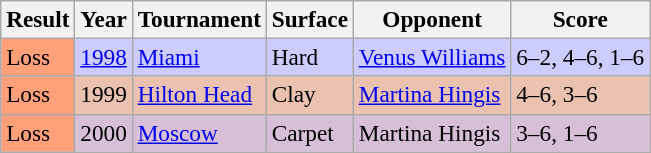<table class="sortable wikitable" style="font-size:97%;">
<tr>
<th>Result</th>
<th><strong>Year</strong></th>
<th>Tournament</th>
<th><strong>Surface</strong></th>
<th>Opponent</th>
<th>Score</th>
</tr>
<tr bgcolor="ccccff">
<td bgcolor="FFA07A">Loss</td>
<td><a href='#'>1998</a></td>
<td><a href='#'>Miami</a></td>
<td>Hard</td>
<td> <a href='#'>Venus Williams</a></td>
<td>6–2, 4–6, 1–6</td>
</tr>
<tr bgcolor="ebc2af">
<td bgcolor="FFA07A">Loss</td>
<td>1999</td>
<td><a href='#'>Hilton Head</a></td>
<td>Clay</td>
<td> <a href='#'>Martina Hingis</a></td>
<td>4–6, 3–6</td>
</tr>
<tr bgcolor="thistle">
<td bgcolor="FFA07A">Loss</td>
<td>2000</td>
<td><a href='#'>Moscow</a></td>
<td>Carpet</td>
<td> Martina Hingis</td>
<td>3–6, 1–6</td>
</tr>
</table>
